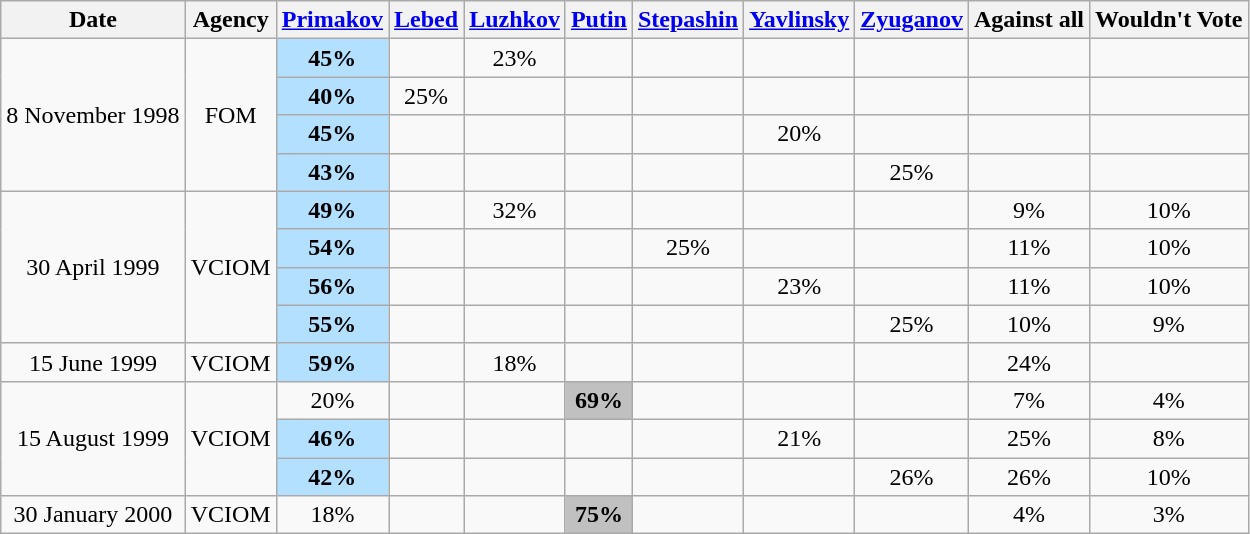<table class=wikitable style=text-align:center>
<tr>
<th>Date</th>
<th>Agency</th>
<th><a href='#'>Primakov</a></th>
<th><a href='#'>Lebed</a></th>
<th><a href='#'>Luzhkov</a></th>
<th><a href='#'>Putin</a></th>
<th><a href='#'>Stepashin</a></th>
<th><a href='#'>Yavlinsky</a></th>
<th><a href='#'>Zyuganov</a></th>
<th>Against all</th>
<th>Wouldn't Vote</th>
</tr>
<tr>
<td rowspan=4>8 November 1998</td>
<td rowspan=4>FOM</td>
<td style="background:#B3E0FF"><strong>45%</strong></td>
<td></td>
<td>23%</td>
<td></td>
<td></td>
<td></td>
<td></td>
<td></td>
<td></td>
</tr>
<tr>
<td style="background:#B3E0FF"><strong>40%</strong></td>
<td>25%</td>
<td></td>
<td></td>
<td></td>
<td></td>
<td></td>
<td></td>
<td></td>
</tr>
<tr>
<td style="background:#B3E0FF"><strong>45%</strong></td>
<td></td>
<td></td>
<td></td>
<td></td>
<td>20%</td>
<td></td>
<td></td>
<td></td>
</tr>
<tr>
<td style="background:#B3E0FF"><strong>43%</strong></td>
<td></td>
<td></td>
<td></td>
<td></td>
<td></td>
<td>25%</td>
<td></td>
<td></td>
</tr>
<tr>
<td rowspan=4>30 April 1999</td>
<td rowspan=4>VCIOM</td>
<td style="background:#B3E0FF"><strong>49%</strong></td>
<td></td>
<td>32%</td>
<td></td>
<td></td>
<td></td>
<td></td>
<td>9%</td>
<td>10%</td>
</tr>
<tr>
<td style="background:#B3E0FF"><strong>54%</strong></td>
<td></td>
<td></td>
<td></td>
<td>25%</td>
<td></td>
<td></td>
<td>11%</td>
<td>10%</td>
</tr>
<tr>
<td style="background:#B3E0FF"><strong>56%</strong></td>
<td></td>
<td></td>
<td></td>
<td></td>
<td>23%</td>
<td></td>
<td>11%</td>
<td>10%</td>
</tr>
<tr>
<td style="background:#B3E0FF"><strong>55%</strong></td>
<td></td>
<td></td>
<td></td>
<td></td>
<td></td>
<td>25%</td>
<td>10%</td>
<td>9%</td>
</tr>
<tr>
<td>15 June 1999</td>
<td>VCIOM</td>
<td style="background:#B3E0FF"><strong>59%</strong></td>
<td></td>
<td>18%</td>
<td></td>
<td></td>
<td></td>
<td></td>
<td>24%</td>
<td></td>
</tr>
<tr>
<td rowspan=3>15 August 1999</td>
<td rowspan=3>VCIOM</td>
<td>20%</td>
<td></td>
<td></td>
<td style="background:#C0C0C0"><strong>69%</strong></td>
<td></td>
<td></td>
<td></td>
<td>7%</td>
<td>4%</td>
</tr>
<tr>
<td style="background:#B3E0FF"><strong>46%</strong></td>
<td></td>
<td></td>
<td></td>
<td></td>
<td>21%</td>
<td></td>
<td>25%</td>
<td>8%</td>
</tr>
<tr>
<td style="background:#B3E0FF"><strong>42%</strong></td>
<td></td>
<td></td>
<td></td>
<td></td>
<td></td>
<td>26%</td>
<td>26%</td>
<td>10%</td>
</tr>
<tr>
<td>30 January 2000</td>
<td>VCIOM</td>
<td>18%</td>
<td></td>
<td></td>
<td style="background:#C0C0C0"><strong>75%</strong></td>
<td></td>
<td></td>
<td></td>
<td>4%</td>
<td>3%</td>
</tr>
</table>
